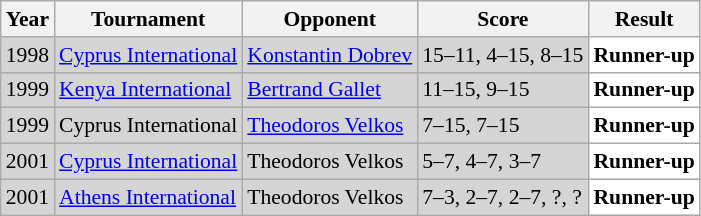<table class="sortable wikitable" style="font-size: 90%;">
<tr>
<th>Year</th>
<th>Tournament</th>
<th>Opponent</th>
<th>Score</th>
<th>Result</th>
</tr>
<tr style="background:#D5D5D5">
<td align="center">1998</td>
<td align="left"><a href='#'>Cyprus International</a></td>
<td align="left"> <a href='#'>Konstantin Dobrev</a></td>
<td align="left">15–11, 4–15, 8–15</td>
<td style="text-align:left; background:white"> <strong>Runner-up</strong></td>
</tr>
<tr style="background:#D5D5D5">
<td align="center">1999</td>
<td align="left"><a href='#'>Kenya International</a></td>
<td align="left"> <a href='#'>Bertrand Gallet</a></td>
<td align="left">11–15, 9–15</td>
<td style="text-align:left; background:white"> <strong>Runner-up</strong></td>
</tr>
<tr style="background:#D5D5D5">
<td align="center">1999</td>
<td align="left">Cyprus International</td>
<td align="left"> <a href='#'>Theodoros Velkos</a></td>
<td align="left">7–15, 7–15</td>
<td style="text-align:left; background:white"> <strong>Runner-up</strong></td>
</tr>
<tr style="background:#D5D5D5">
<td align="center">2001</td>
<td align="left"><a href='#'>Cyprus International</a></td>
<td align="left"> Theodoros Velkos</td>
<td align="left">5–7, 4–7, 3–7</td>
<td style="text-align:left; background:white"> <strong>Runner-up</strong></td>
</tr>
<tr style="background:#D5D5D5">
<td align="center">2001</td>
<td align="left"><a href='#'>Athens International</a></td>
<td align="left"> Theodoros Velkos</td>
<td align="left">7–3, 2–7, 2–7, ?, ?</td>
<td style="text-align:left; background:white"> <strong>Runner-up</strong></td>
</tr>
</table>
